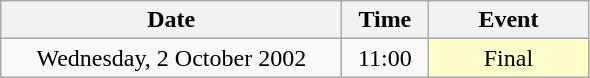<table class = "wikitable" style="text-align:center;">
<tr>
<th width=220>Date</th>
<th width=50>Time</th>
<th width=100>Event</th>
</tr>
<tr>
<td>Wednesday, 2 October 2002</td>
<td>11:00</td>
<td bgcolor=ffffcc>Final</td>
</tr>
</table>
